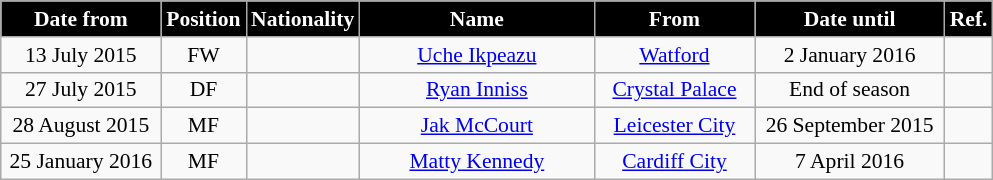<table class="wikitable" style="text-align:center; font-size:90%; ">
<tr>
<th style="background:#000000; color:#FFFFFF; width:100px;">Date from</th>
<th style="background:#000000; color:#FFFFFF; width:50px;">Position</th>
<th style="background:#000000; color:#FFFFFF; width:50px;">Nationality</th>
<th style="background:#000000; color:#FFFFFF; width:150px;">Name</th>
<th style="background:#000000; color:#FFFFFF; width:100px;">From</th>
<th style="background:#000000; color:#FFFFFF; width:120px;">Date until</th>
<th style="background:#000000; color:#FFFFFF; width:25px;">Ref.</th>
</tr>
<tr>
<td>13 July 2015</td>
<td>FW</td>
<td></td>
<td><a href='#'>Uche Ikpeazu</a></td>
<td><a href='#'>Watford</a></td>
<td>2 January 2016</td>
<td></td>
</tr>
<tr>
<td>27 July 2015</td>
<td>DF</td>
<td></td>
<td><a href='#'>Ryan Inniss</a></td>
<td><a href='#'>Crystal Palace</a></td>
<td>End of season</td>
<td></td>
</tr>
<tr>
<td>28 August 2015</td>
<td>MF</td>
<td></td>
<td><a href='#'>Jak McCourt</a></td>
<td><a href='#'>Leicester City</a></td>
<td>26 September 2015</td>
<td></td>
</tr>
<tr>
<td>25 January 2016</td>
<td>MF</td>
<td></td>
<td><a href='#'>Matty Kennedy</a></td>
<td><a href='#'>Cardiff City</a></td>
<td>7 April 2016</td>
<td></td>
</tr>
</table>
